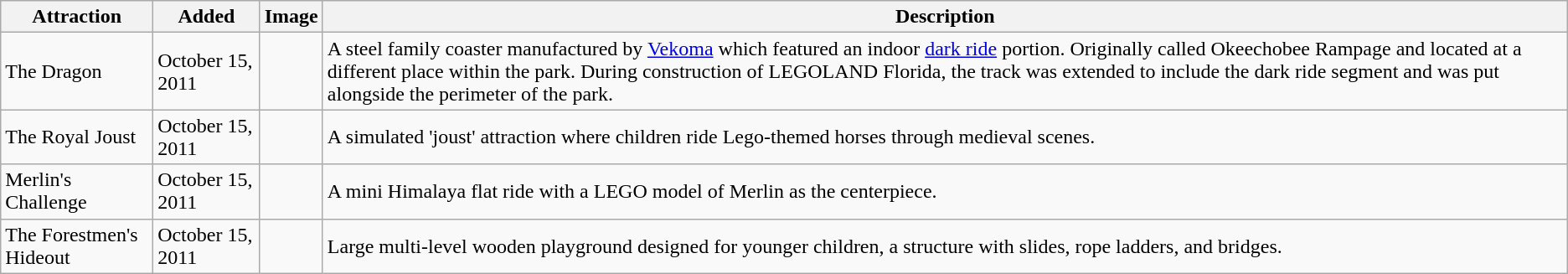<table class="wikitable sortable">
<tr>
<th scope="col">Attraction</th>
<th scope="col">Added</th>
<th scope="col" class="unsortable">Image</th>
<th scope="col" class="unsortable">Description</th>
</tr>
<tr>
<td>The Dragon</td>
<td>October 15, 2011</td>
<td></td>
<td>A steel family coaster manufactured by <a href='#'>Vekoma</a> which featured an indoor <a href='#'>dark ride</a> portion.  Originally called Okeechobee Rampage and located at a different place within the park.  During construction of LEGOLAND Florida, the track was extended to include the dark ride segment and was put alongside the perimeter of the park.</td>
</tr>
<tr>
<td>The Royal Joust</td>
<td>October 15, 2011</td>
<td></td>
<td>A simulated 'joust' attraction where children ride Lego-themed horses through medieval scenes.</td>
</tr>
<tr>
<td>Merlin's Challenge</td>
<td>October 15, 2011</td>
<td></td>
<td>A mini Himalaya flat ride with a LEGO model of Merlin as the centerpiece.</td>
</tr>
<tr>
<td>The Forestmen's Hideout</td>
<td>October 15, 2011</td>
<td></td>
<td>Large multi-level wooden playground designed for younger children, a structure with slides, rope ladders, and bridges.</td>
</tr>
</table>
